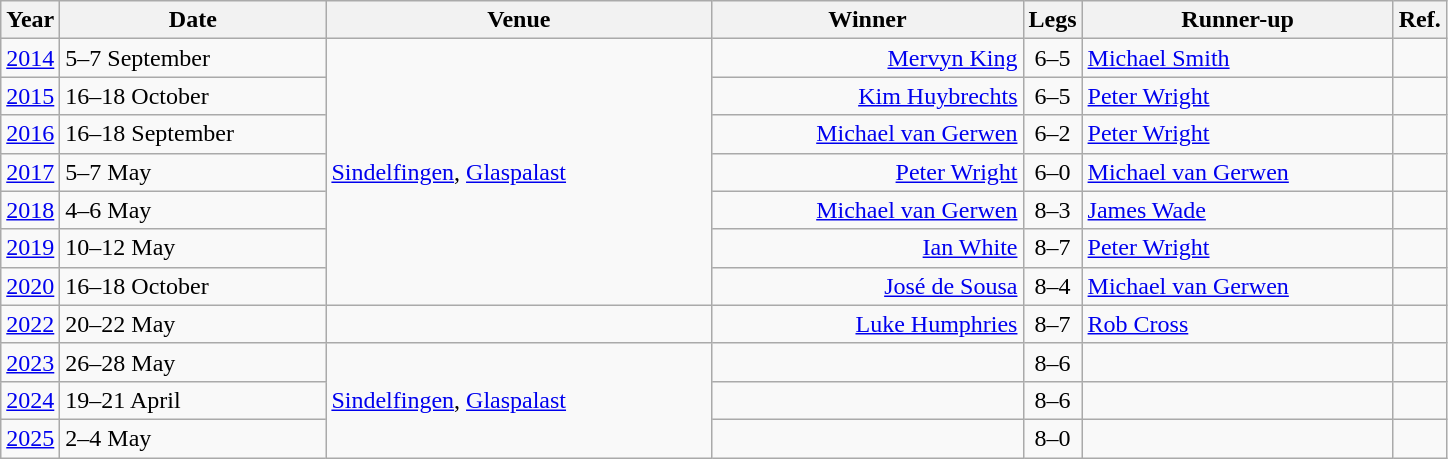<table class="wikitable">
<tr>
<th>Year</th>
<th style=width:170px>Date</th>
<th style=width:250px>Venue</th>
<th style=width:200px>Winner</th>
<th>Legs</th>
<th style=width:200px>Runner-up</th>
<th>Ref.</th>
</tr>
<tr>
<td align=center><a href='#'>2014</a></td>
<td align=left>5–7 September</td>
<td rowspan=7> <a href='#'>Sindelfingen</a>, <a href='#'>Glaspalast</a></td>
<td align=right><a href='#'>Mervyn King</a> </td>
<td align=center>6–5</td>
<td> <a href='#'>Michael Smith</a></td>
<td align="center"></td>
</tr>
<tr>
<td align=center><a href='#'>2015</a></td>
<td align=left>16–18 October</td>
<td align=right><a href='#'>Kim Huybrechts</a> </td>
<td align=center>6–5</td>
<td> <a href='#'>Peter Wright</a></td>
<td align="center"></td>
</tr>
<tr>
<td align=center><a href='#'>2016</a></td>
<td align=left>16–18 September</td>
<td align=right><a href='#'>Michael van Gerwen</a> </td>
<td align=center>6–2</td>
<td> <a href='#'>Peter Wright</a></td>
<td align="center"></td>
</tr>
<tr>
<td align=center><a href='#'>2017</a></td>
<td align=left>5–7 May</td>
<td align=right><a href='#'>Peter Wright</a> </td>
<td align=center>6–0</td>
<td> <a href='#'>Michael van Gerwen</a></td>
<td align="center"></td>
</tr>
<tr>
<td align=center><a href='#'>2018</a></td>
<td align=left>4–6 May</td>
<td align=right><a href='#'>Michael van Gerwen</a> </td>
<td align=center>8–3</td>
<td> <a href='#'>James Wade</a></td>
<td align="center"></td>
</tr>
<tr>
<td align=center><a href='#'>2019</a></td>
<td align=left>10–12 May</td>
<td align=right><a href='#'>Ian White</a> </td>
<td align=center>8–7</td>
<td> <a href='#'>Peter Wright</a></td>
<td align="center"></td>
</tr>
<tr>
<td align=center><a href='#'>2020</a></td>
<td align=left>16–18 October</td>
<td align=right><a href='#'>José de Sousa</a> </td>
<td align=center>8–4</td>
<td> <a href='#'>Michael van Gerwen</a></td>
<td align="center"></td>
</tr>
<tr>
<td align=center><a href='#'>2022</a></td>
<td align=left>20–22 May</td>
<td></td>
<td align=right><a href='#'>Luke Humphries</a> </td>
<td align=center>8–7</td>
<td> <a href='#'>Rob Cross</a></td>
<td align="center"></td>
</tr>
<tr>
<td align=center><a href='#'>2023</a></td>
<td align=left>26–28 May</td>
<td rowspan=3> <a href='#'>Sindelfingen</a>, <a href='#'>Glaspalast</a></td>
<td align=right> </td>
<td align=center>8–6</td>
<td> </td>
<td align="center"></td>
</tr>
<tr>
<td align=center><a href='#'>2024</a></td>
<td align=left>19–21 April</td>
<td align=right> </td>
<td align=center>8–6</td>
<td> </td>
<td align="center"></td>
</tr>
<tr>
<td align=center><a href='#'>2025</a></td>
<td align=left>2–4 May</td>
<td align=right> </td>
<td align=center>8–0</td>
<td> </td>
<td align="center"></td>
</tr>
</table>
